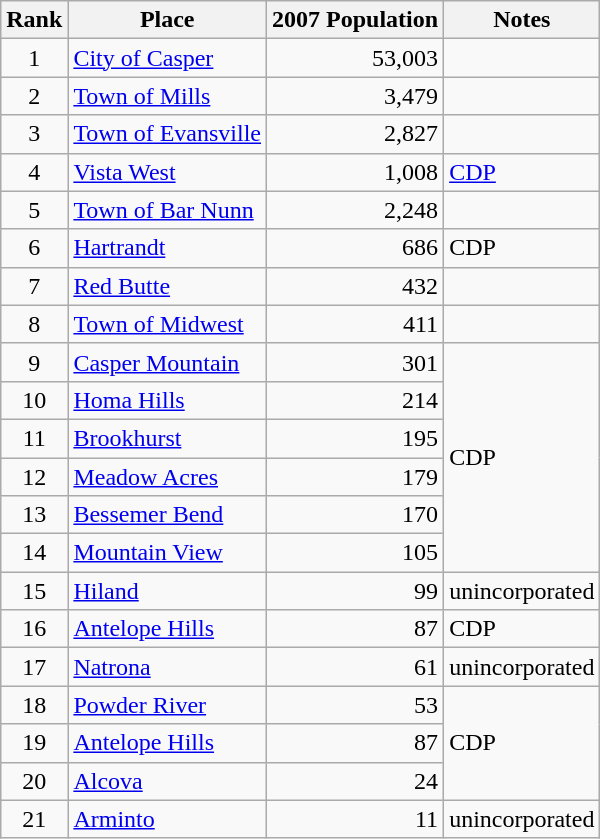<table class="wikitable sortable">
<tr>
<th>Rank</th>
<th>Place</th>
<th>2007 Population</th>
<th>Notes</th>
</tr>
<tr>
<td align=center>1</td>
<td><a href='#'>City of Casper</a></td>
<td align=right>53,003</td>
<td></td>
</tr>
<tr>
<td align=center>2</td>
<td><a href='#'>Town of Mills</a></td>
<td align=right>3,479</td>
<td></td>
</tr>
<tr>
<td align=center>3</td>
<td><a href='#'>Town of Evansville</a></td>
<td align=right>2,827</td>
<td></td>
</tr>
<tr>
<td align=center>4</td>
<td><a href='#'>Vista West</a></td>
<td align=right>1,008</td>
<td><a href='#'>CDP</a></td>
</tr>
<tr>
<td align=center>5</td>
<td><a href='#'>Town of Bar Nunn</a></td>
<td align=right>2,248</td>
<td></td>
</tr>
<tr>
<td align=center>6</td>
<td><a href='#'>Hartrandt</a></td>
<td align=right>686</td>
<td>CDP</td>
</tr>
<tr>
<td align=center>7</td>
<td><a href='#'>Red Butte</a></td>
<td align=right>432</td>
<td></td>
</tr>
<tr>
<td align=center>8</td>
<td><a href='#'>Town of Midwest</a></td>
<td align=right>411</td>
<td></td>
</tr>
<tr>
<td align=center>9</td>
<td><a href='#'>Casper Mountain</a></td>
<td align=right>301</td>
<td rowspan=6>CDP</td>
</tr>
<tr>
<td align=center>10</td>
<td><a href='#'>Homa Hills</a></td>
<td align=right>214</td>
</tr>
<tr>
<td align=center>11</td>
<td><a href='#'>Brookhurst</a></td>
<td align=right>195</td>
</tr>
<tr>
<td align=center>12</td>
<td><a href='#'>Meadow Acres</a></td>
<td align=right>179</td>
</tr>
<tr>
<td align=center>13</td>
<td><a href='#'>Bessemer Bend</a></td>
<td align=right>170</td>
</tr>
<tr>
<td align=center>14</td>
<td><a href='#'>Mountain View</a></td>
<td align=right>105</td>
</tr>
<tr>
<td align=center>15</td>
<td><a href='#'>Hiland</a></td>
<td align=right>99</td>
<td>unincorporated</td>
</tr>
<tr>
<td align=center>16</td>
<td><a href='#'>Antelope Hills</a></td>
<td align=right>87</td>
<td>CDP</td>
</tr>
<tr>
<td align=center>17</td>
<td><a href='#'>Natrona</a></td>
<td align=right>61</td>
<td>unincorporated</td>
</tr>
<tr>
<td align=center>18</td>
<td><a href='#'>Powder River</a></td>
<td align=right>53</td>
<td rowspan=3>CDP</td>
</tr>
<tr>
<td align=center>19</td>
<td><a href='#'>Antelope Hills</a></td>
<td align=right>87</td>
</tr>
<tr>
<td align=center>20</td>
<td><a href='#'>Alcova</a></td>
<td align=right>24</td>
</tr>
<tr>
<td align=center>21</td>
<td><a href='#'>Arminto</a></td>
<td align=right>11</td>
<td>unincorporated</td>
</tr>
</table>
